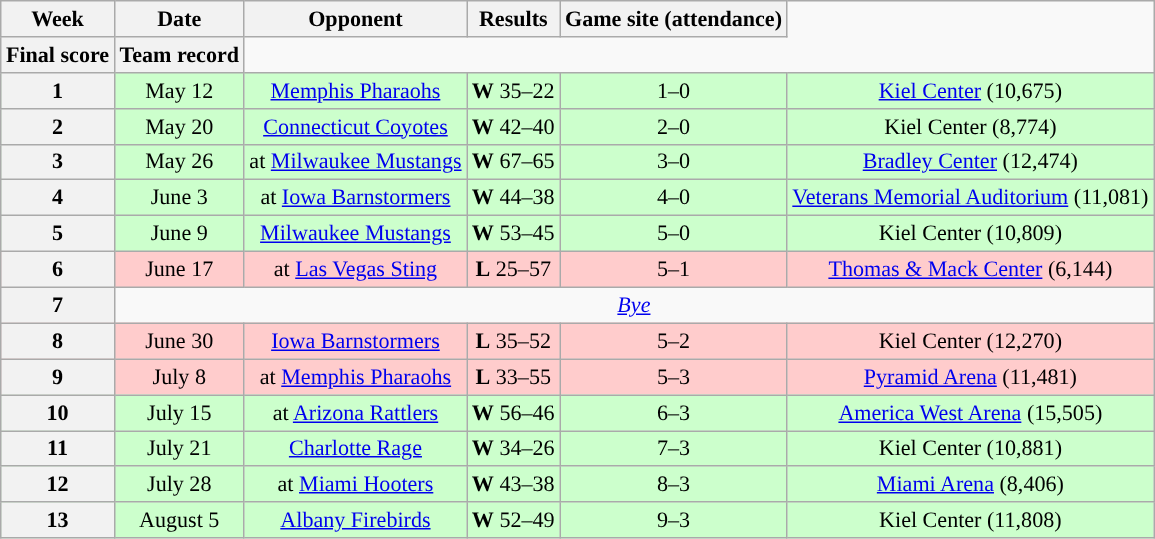<table class="wikitable" style="font-size: 92%;" "align=center">
<tr>
<th>Week</th>
<th>Date</th>
<th>Opponent</th>
<th>Results</th>
<th>Game site (attendance)</th>
</tr>
<tr>
<th>Final score</th>
<th>Team record</th>
</tr>
<tr style="background:#cfc">
<th>1</th>
<td style="text-align:center;">May 12</td>
<td style="text-align:center;"><a href='#'>Memphis Pharaohs</a></td>
<td style="text-align:center;"><strong>W</strong> 35–22</td>
<td style="text-align:center;">1–0</td>
<td style="text-align:center;"><a href='#'>Kiel Center</a> (10,675)</td>
</tr>
<tr style="background:#cfc">
<th>2</th>
<td style="text-align:center;">May 20</td>
<td style="text-align:center;"><a href='#'>Connecticut Coyotes</a></td>
<td style="text-align:center;"><strong>W</strong> 42–40</td>
<td style="text-align:center;">2–0</td>
<td style="text-align:center;">Kiel Center (8,774)</td>
</tr>
<tr style="background:#cfc">
<th>3</th>
<td style="text-align:center;">May 26</td>
<td style="text-align:center;">at <a href='#'>Milwaukee Mustangs</a></td>
<td style="text-align:center;"><strong>W</strong> 67–65</td>
<td style="text-align:center;">3–0</td>
<td style="text-align:center;"><a href='#'>Bradley Center</a> (12,474)</td>
</tr>
<tr style="background:#cfc">
<th>4</th>
<td style="text-align:center;">June 3</td>
<td style="text-align:center;">at <a href='#'>Iowa Barnstormers</a></td>
<td style="text-align:center;"><strong>W</strong> 44–38</td>
<td style="text-align:center;">4–0</td>
<td style="text-align:center;"><a href='#'>Veterans Memorial Auditorium</a> (11,081)</td>
</tr>
<tr style="background:#cfc">
<th>5</th>
<td style="text-align:center;">June 9</td>
<td style="text-align:center;"><a href='#'>Milwaukee Mustangs</a></td>
<td style="text-align:center;"><strong>W</strong> 53–45</td>
<td style="text-align:center;">5–0</td>
<td style="text-align:center;">Kiel Center (10,809)</td>
</tr>
<tr style="background:#fcc">
<th>6</th>
<td style="text-align:center;">June 17</td>
<td style="text-align:center;">at <a href='#'>Las Vegas Sting</a></td>
<td style="text-align:center;"><strong>L</strong> 25–57</td>
<td style="text-align:center;">5–1</td>
<td style="text-align:center;"><a href='#'>Thomas & Mack Center</a> (6,144)</td>
</tr>
<tr style=>
<th>7</th>
<td colspan="8" style="text-align:center;"><em><a href='#'>Bye</a></em></td>
</tr>
<tr style="background:#fcc">
<th>8</th>
<td style="text-align:center;">June 30</td>
<td style="text-align:center;"><a href='#'>Iowa Barnstormers</a></td>
<td style="text-align:center;"><strong>L</strong> 35–52</td>
<td style="text-align:center;">5–2</td>
<td style="text-align:center;">Kiel Center (12,270)</td>
</tr>
<tr style="background:#fcc">
<th>9</th>
<td style="text-align:center;">July 8</td>
<td style="text-align:center;">at <a href='#'>Memphis Pharaohs</a></td>
<td style="text-align:center;"><strong>L</strong> 33–55</td>
<td style="text-align:center;">5–3</td>
<td style="text-align:center;"><a href='#'>Pyramid Arena</a> (11,481)</td>
</tr>
<tr style="background:#cfc">
<th>10</th>
<td style="text-align:center;">July 15</td>
<td style="text-align:center;">at <a href='#'>Arizona Rattlers</a></td>
<td style="text-align:center;"><strong>W</strong> 56–46</td>
<td style="text-align:center;">6–3</td>
<td style="text-align:center;"><a href='#'>America West Arena</a> (15,505)</td>
</tr>
<tr style="background:#cfc">
<th>11</th>
<td style="text-align:center;">July 21</td>
<td style="text-align:center;"><a href='#'>Charlotte Rage</a></td>
<td style="text-align:center;"><strong>W</strong> 34–26</td>
<td style="text-align:center;">7–3</td>
<td style="text-align:center;">Kiel Center (10,881)</td>
</tr>
<tr style="background:#cfc">
<th>12</th>
<td style="text-align:center;">July 28</td>
<td style="text-align:center;">at <a href='#'>Miami Hooters</a></td>
<td style="text-align:center;"><strong>W</strong> 43–38</td>
<td style="text-align:center;">8–3</td>
<td style="text-align:center;"><a href='#'>Miami Arena</a> (8,406)</td>
</tr>
<tr style="background:#cfc">
<th>13</th>
<td style="text-align:center;">August 5</td>
<td style="text-align:center;"><a href='#'>Albany Firebirds</a></td>
<td style="text-align:center;"><strong>W</strong> 52–49</td>
<td style="text-align:center;">9–3</td>
<td style="text-align:center;">Kiel Center (11,808)</td>
</tr>
</table>
